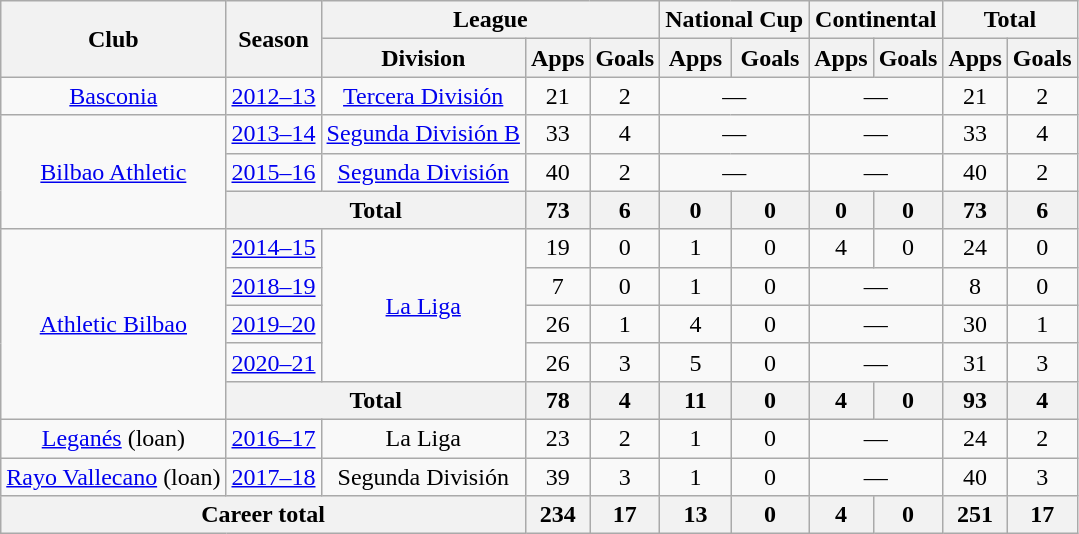<table class="wikitable" style="text-align:center">
<tr>
<th rowspan="2">Club</th>
<th rowspan="2">Season</th>
<th colspan="3">League</th>
<th colspan="2">National Cup</th>
<th colspan="2">Continental</th>
<th colspan="2">Total</th>
</tr>
<tr>
<th>Division</th>
<th>Apps</th>
<th>Goals</th>
<th>Apps</th>
<th>Goals</th>
<th>Apps</th>
<th>Goals</th>
<th>Apps</th>
<th>Goals</th>
</tr>
<tr>
<td><a href='#'>Basconia</a></td>
<td><a href='#'>2012–13</a></td>
<td><a href='#'>Tercera División</a></td>
<td>21</td>
<td>2</td>
<td colspan="2">—</td>
<td colspan="2">—</td>
<td>21</td>
<td>2</td>
</tr>
<tr>
<td rowspan="3"><a href='#'>Bilbao Athletic</a></td>
<td><a href='#'>2013–14</a></td>
<td><a href='#'>Segunda División B</a></td>
<td>33</td>
<td>4</td>
<td colspan="2">—</td>
<td colspan="2">—</td>
<td>33</td>
<td>4</td>
</tr>
<tr>
<td><a href='#'>2015–16</a></td>
<td><a href='#'>Segunda División</a></td>
<td>40</td>
<td>2</td>
<td colspan="2">—</td>
<td colspan="2">—</td>
<td>40</td>
<td>2</td>
</tr>
<tr>
<th colspan="2">Total</th>
<th>73</th>
<th>6</th>
<th>0</th>
<th>0</th>
<th>0</th>
<th>0</th>
<th>73</th>
<th>6</th>
</tr>
<tr>
<td rowspan="5"><a href='#'>Athletic Bilbao</a></td>
<td><a href='#'>2014–15</a></td>
<td rowspan="4"><a href='#'>La Liga</a></td>
<td>19</td>
<td>0</td>
<td>1</td>
<td>0</td>
<td>4</td>
<td>0</td>
<td>24</td>
<td>0</td>
</tr>
<tr>
<td><a href='#'>2018–19</a></td>
<td>7</td>
<td>0</td>
<td>1</td>
<td>0</td>
<td colspan="2">—</td>
<td>8</td>
<td>0</td>
</tr>
<tr>
<td><a href='#'>2019–20</a></td>
<td>26</td>
<td>1</td>
<td>4</td>
<td>0</td>
<td colspan="2">—</td>
<td>30</td>
<td>1</td>
</tr>
<tr>
<td><a href='#'>2020–21</a></td>
<td>26</td>
<td>3</td>
<td>5</td>
<td>0</td>
<td colspan="2">—</td>
<td>31</td>
<td>3</td>
</tr>
<tr>
<th colspan="2">Total</th>
<th>78</th>
<th>4</th>
<th>11</th>
<th>0</th>
<th>4</th>
<th>0</th>
<th>93</th>
<th>4</th>
</tr>
<tr>
<td><a href='#'>Leganés</a> (loan)</td>
<td><a href='#'>2016–17</a></td>
<td>La Liga</td>
<td>23</td>
<td>2</td>
<td>1</td>
<td>0</td>
<td colspan="2">—</td>
<td>24</td>
<td>2</td>
</tr>
<tr>
<td><a href='#'>Rayo Vallecano</a> (loan)</td>
<td><a href='#'>2017–18</a></td>
<td>Segunda División</td>
<td>39</td>
<td>3</td>
<td>1</td>
<td>0</td>
<td colspan="2">—</td>
<td>40</td>
<td>3</td>
</tr>
<tr>
<th colspan="3">Career total</th>
<th>234</th>
<th>17</th>
<th>13</th>
<th>0</th>
<th>4</th>
<th>0</th>
<th>251</th>
<th>17</th>
</tr>
</table>
